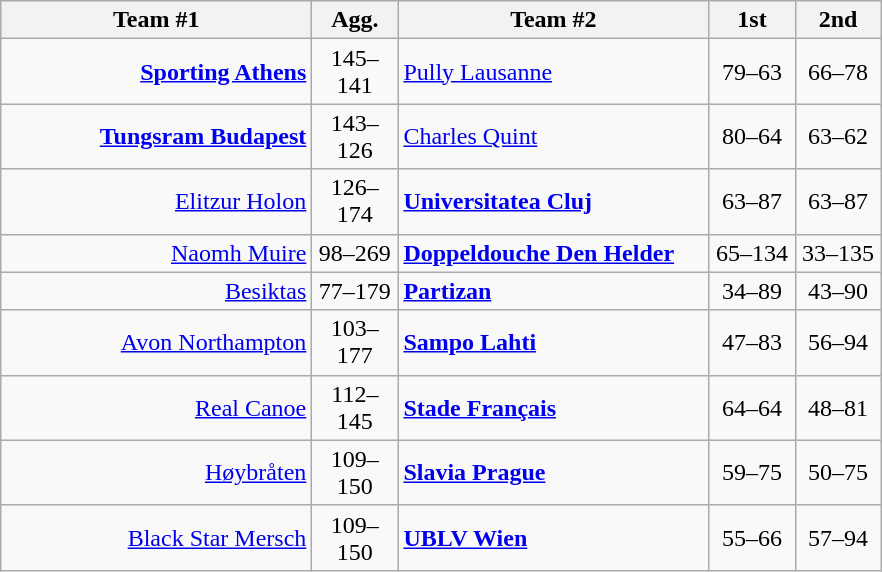<table class=wikitable style="text-align:center">
<tr>
<th width=200>Team #1</th>
<th width=50>Agg.</th>
<th width=200>Team #2</th>
<th width=50>1st</th>
<th width=50>2nd</th>
</tr>
<tr>
<td align=right><strong><a href='#'>Sporting Athens</a></strong> </td>
<td>145–141</td>
<td align=left> <a href='#'>Pully Lausanne</a></td>
<td align=center>79–63</td>
<td align=center>66–78</td>
</tr>
<tr>
<td align=right><strong><a href='#'>Tungsram Budapest</a></strong> </td>
<td>143–126</td>
<td align=left> <a href='#'>Charles Quint</a></td>
<td align=center>80–64</td>
<td align=center>63–62</td>
</tr>
<tr>
<td align=right><a href='#'>Elitzur Holon</a> </td>
<td>126–174</td>
<td align=left> <strong><a href='#'>Universitatea Cluj</a></strong></td>
<td align=center>63–87</td>
<td align=center>63–87</td>
</tr>
<tr>
<td align=right><a href='#'>Naomh Muire</a> </td>
<td>98–269</td>
<td align=left> <strong><a href='#'>Doppeldouche Den Helder</a></strong></td>
<td align=center>65–134</td>
<td align=center>33–135</td>
</tr>
<tr>
<td align=right><a href='#'>Besiktas</a> </td>
<td>77–179</td>
<td align=left> <strong><a href='#'>Partizan</a></strong></td>
<td align=center>34–89</td>
<td align=center>43–90</td>
</tr>
<tr>
<td align=right><a href='#'>Avon Northampton</a> </td>
<td>103–177</td>
<td align=left> <strong><a href='#'>Sampo Lahti</a></strong></td>
<td align=center>47–83</td>
<td align=center>56–94</td>
</tr>
<tr>
<td align=right><a href='#'>Real Canoe</a> </td>
<td>112–145</td>
<td align=left> <strong><a href='#'>Stade Français</a></strong></td>
<td align=center>64–64</td>
<td align=center>48–81</td>
</tr>
<tr>
<td align=right><a href='#'>Høybråten</a> </td>
<td>109–150</td>
<td align=left> <strong><a href='#'>Slavia Prague</a></strong></td>
<td align=center>59–75</td>
<td align=center>50–75</td>
</tr>
<tr>
<td align=right><a href='#'>Black Star Mersch</a> </td>
<td>109–150</td>
<td align=left> <strong><a href='#'>UBLV Wien</a></strong></td>
<td align=center>55–66</td>
<td align=center>57–94</td>
</tr>
</table>
